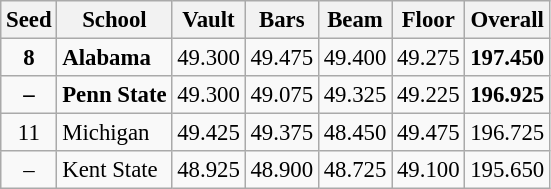<table class="wikitable" style="white-space:nowrap; font-size:95%; text-align:center">
<tr>
<th>Seed</th>
<th>School</th>
<th>Vault</th>
<th>Bars</th>
<th>Beam</th>
<th>Floor</th>
<th>Overall</th>
</tr>
<tr>
<td><strong>8</strong></td>
<td align=left><strong>Alabama</strong></td>
<td>49.300</td>
<td>49.475</td>
<td>49.400</td>
<td>49.275</td>
<td><strong>197.450</strong></td>
</tr>
<tr>
<td><strong>–</strong></td>
<td align=left><strong>Penn State</strong></td>
<td>49.300</td>
<td>49.075</td>
<td>49.325</td>
<td>49.225</td>
<td><strong>196.925</strong></td>
</tr>
<tr>
<td>11</td>
<td align=left>Michigan</td>
<td>49.425</td>
<td>49.375</td>
<td>48.450</td>
<td>49.475</td>
<td>196.725</td>
</tr>
<tr>
<td>–</td>
<td align=left>Kent State</td>
<td>48.925</td>
<td>48.900</td>
<td>48.725</td>
<td>49.100</td>
<td>195.650</td>
</tr>
</table>
